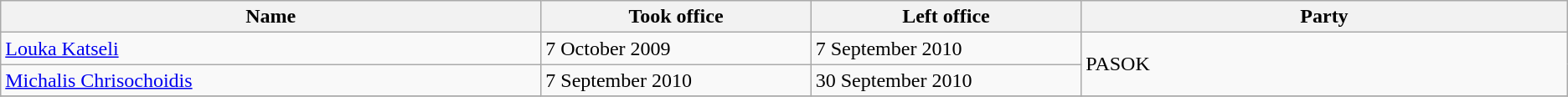<table class="wikitable">
<tr>
<th width="20%">Name</th>
<th width="10%">Took office</th>
<th width="10%">Left office</th>
<th width="18%">Party</th>
</tr>
<tr>
<td><a href='#'>Louka Katseli</a></td>
<td>7 October 2009</td>
<td>7 September 2010</td>
<td rowspan=2>PASOK</td>
</tr>
<tr>
<td><a href='#'>Michalis Chrisochoidis</a></td>
<td>7 September 2010</td>
<td>30 September 2010</td>
</tr>
<tr>
</tr>
</table>
